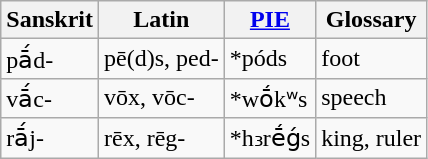<table class="wikitable">
<tr>
<th>Sanskrit</th>
<th>Latin</th>
<th><a href='#'>PIE</a></th>
<th>Glossary</th>
</tr>
<tr>
<td>pā́d-</td>
<td>pē(d)s, ped-</td>
<td>*póds</td>
<td>foot</td>
</tr>
<tr>
<td>vā́c-</td>
<td>vōx, vōc-</td>
<td>*wṓkʷs</td>
<td>speech</td>
</tr>
<tr>
<td>rā́j-</td>
<td>rēx, rēg-</td>
<td>*h₃rḗǵs</td>
<td>king, ruler</td>
</tr>
</table>
